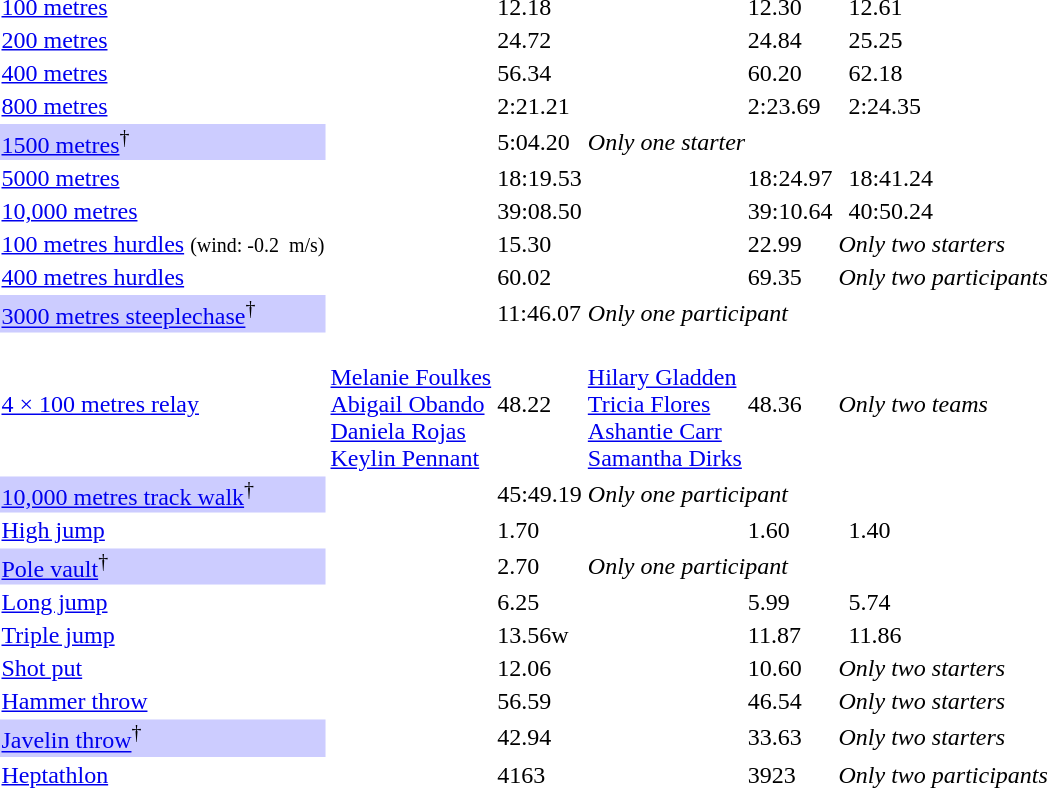<table>
<tr>
<td><a href='#'>100 metres</a></td>
<td align=left></td>
<td>12.18</td>
<td align=left></td>
<td>12.30</td>
<td align=left></td>
<td>12.61</td>
</tr>
<tr>
<td><a href='#'>200 metres</a></td>
<td align=left></td>
<td>24.72</td>
<td align=left></td>
<td>24.84</td>
<td align=left></td>
<td>25.25</td>
</tr>
<tr>
<td><a href='#'>400 metres</a></td>
<td align=left></td>
<td>56.34</td>
<td align=left></td>
<td>60.20</td>
<td align=left></td>
<td>62.18</td>
</tr>
<tr>
<td><a href='#'>800 metres</a></td>
<td align=left></td>
<td>2:21.21</td>
<td align=left></td>
<td>2:23.69</td>
<td align=left></td>
<td>2:24.35</td>
</tr>
<tr>
<td style="background-color:#ccccff"><a href='#'>1500 metres</a><sup>†</sup></td>
<td align=left></td>
<td>5:04.20</td>
<td colspan=4><em>Only one starter</em></td>
</tr>
<tr>
<td><a href='#'>5000 metres</a></td>
<td align=left></td>
<td>18:19.53</td>
<td align=left></td>
<td>18:24.97</td>
<td align=left></td>
<td>18:41.24</td>
</tr>
<tr>
<td><a href='#'>10,000 metres</a></td>
<td align=left></td>
<td>39:08.50</td>
<td align=left></td>
<td>39:10.64</td>
<td align=left></td>
<td>40:50.24</td>
</tr>
<tr>
<td><a href='#'>100 metres hurdles</a> <small>(wind: -0.2  m/s)</small></td>
<td align=left></td>
<td>15.30</td>
<td align=left></td>
<td>22.99</td>
<td colspan=2><em>Only two starters</em></td>
</tr>
<tr>
<td><a href='#'>400 metres hurdles</a></td>
<td align=left></td>
<td>60.02</td>
<td align=left></td>
<td>69.35</td>
<td align=left colspan=2><em>Only two participants</em></td>
</tr>
<tr>
<td style="background-color:#ccccff"><a href='#'>3000 metres steeplechase</a><sup>†</sup></td>
<td align=left></td>
<td>11:46.07</td>
<td align=left colspan=4><em>Only one participant</em></td>
</tr>
<tr>
<td><a href='#'>4 × 100 metres relay</a></td>
<td> <br> <a href='#'>Melanie Foulkes</a><br><a href='#'>Abigail Obando</a><br><a href='#'>Daniela Rojas</a><br><a href='#'>Keylin Pennant</a></td>
<td>48.22</td>
<td> <br> <a href='#'>Hilary Gladden</a><br><a href='#'>Tricia Flores</a><br><a href='#'>Ashantie Carr</a><br><a href='#'>Samantha Dirks</a></td>
<td>48.36</td>
<td align=left colspan=2><em>Only two teams</em></td>
</tr>
<tr>
<td style="background-color:#ccccff"><a href='#'>10,000 metres track walk</a><sup>†</sup></td>
<td align=left></td>
<td>45:49.19</td>
<td align=left colspan=4><em>Only one participant</em></td>
</tr>
<tr>
<td><a href='#'>High jump</a></td>
<td align=left></td>
<td>1.70</td>
<td align=left></td>
<td>1.60</td>
<td align=left></td>
<td>1.40</td>
</tr>
<tr>
<td style="background-color:#ccccff"><a href='#'>Pole vault</a><sup>†</sup></td>
<td align=left></td>
<td>2.70</td>
<td align=left colspan=4><em>Only one participant</em></td>
</tr>
<tr>
<td><a href='#'>Long jump</a></td>
<td align=left></td>
<td>6.25</td>
<td align=left></td>
<td>5.99</td>
<td align=left></td>
<td>5.74</td>
</tr>
<tr>
<td><a href='#'>Triple jump</a></td>
<td align=left></td>
<td>13.56w</td>
<td align=left></td>
<td>11.87</td>
<td align=left></td>
<td>11.86</td>
</tr>
<tr>
<td><a href='#'>Shot put</a></td>
<td align=left></td>
<td>12.06</td>
<td align=left></td>
<td>10.60</td>
<td colspan=2><em>Only two starters</em></td>
</tr>
<tr>
<td><a href='#'>Hammer throw</a></td>
<td align=left></td>
<td>56.59</td>
<td align=left></td>
<td>46.54</td>
<td colspan=2><em>Only two starters</em></td>
</tr>
<tr>
<td style="background-color:#ccccff"><a href='#'>Javelin throw</a><sup>†</sup></td>
<td align=left></td>
<td>42.94</td>
<td align=left></td>
<td>33.63</td>
<td colspan=2><em>Only two starters</em></td>
</tr>
<tr>
<td><a href='#'>Heptathlon</a></td>
<td align=left></td>
<td>4163</td>
<td align=left></td>
<td>3923</td>
<td colspan=2><em>Only two participants</em></td>
</tr>
</table>
